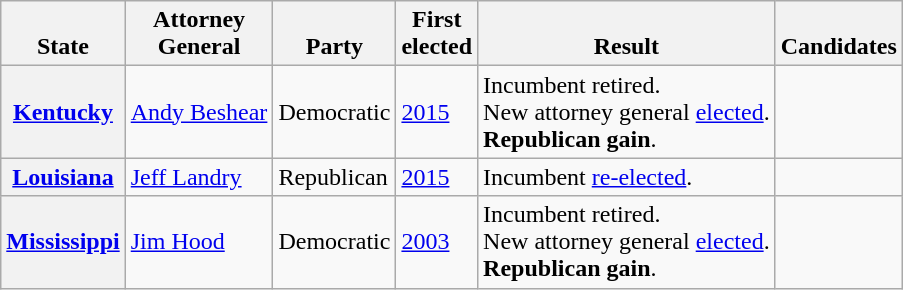<table class="wikitable sortable">
<tr valign=bottom>
<th>State</th>
<th>Attorney<br>General</th>
<th>Party</th>
<th>First<br>elected</th>
<th>Result</th>
<th>Candidates</th>
</tr>
<tr>
<th><a href='#'>Kentucky</a></th>
<td><a href='#'>Andy Beshear</a></td>
<td>Democratic</td>
<td><a href='#'>2015</a></td>
<td>Incumbent retired.<br>New attorney general <a href='#'>elected</a>.<br><strong>Republican gain</strong>.</td>
<td nowrap></td>
</tr>
<tr>
<th><a href='#'>Louisiana</a></th>
<td><a href='#'>Jeff Landry</a></td>
<td>Republican</td>
<td><a href='#'>2015</a></td>
<td>Incumbent <a href='#'>re-elected</a>.</td>
<td nowrap></td>
</tr>
<tr>
<th><a href='#'>Mississippi</a></th>
<td><a href='#'>Jim Hood</a></td>
<td>Democratic</td>
<td><a href='#'>2003</a></td>
<td>Incumbent retired.<br>New attorney general <a href='#'>elected</a>.<br><strong>Republican gain</strong>.</td>
<td nowrap></td>
</tr>
</table>
